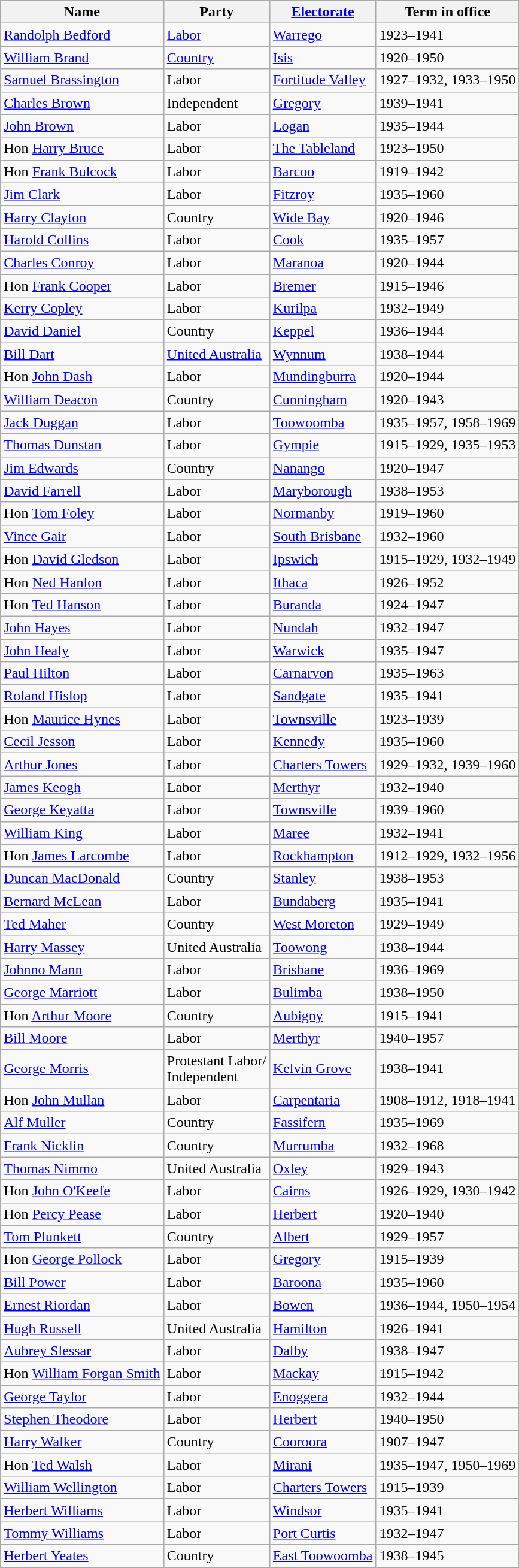<table class="wikitable sortable">
<tr>
<th>Name</th>
<th>Party</th>
<th><a href='#'>Electorate</a></th>
<th>Term in office</th>
</tr>
<tr>
<td><a href='#'>Randolph Bedford</a></td>
<td><a href='#'>Labor</a></td>
<td><a href='#'>Warrego</a></td>
<td>1923–1941</td>
</tr>
<tr>
<td><a href='#'>William Brand</a></td>
<td><a href='#'>Country</a></td>
<td><a href='#'>Isis</a></td>
<td>1920–1950</td>
</tr>
<tr>
<td><a href='#'>Samuel Brassington</a></td>
<td>Labor</td>
<td><a href='#'>Fortitude Valley</a></td>
<td>1927–1932, 1933–1950</td>
</tr>
<tr>
<td><a href='#'>Charles Brown</a></td>
<td>Independent</td>
<td><a href='#'>Gregory</a></td>
<td>1939–1941</td>
</tr>
<tr>
<td><a href='#'>John Brown</a></td>
<td>Labor</td>
<td><a href='#'>Logan</a></td>
<td>1935–1944</td>
</tr>
<tr>
<td>Hon <a href='#'>Harry Bruce</a></td>
<td>Labor</td>
<td><a href='#'>The Tableland</a></td>
<td>1923–1950</td>
</tr>
<tr>
<td>Hon <a href='#'>Frank Bulcock</a></td>
<td>Labor</td>
<td><a href='#'>Barcoo</a></td>
<td>1919–1942</td>
</tr>
<tr>
<td><a href='#'>Jim Clark</a></td>
<td>Labor</td>
<td><a href='#'>Fitzroy</a></td>
<td>1935–1960</td>
</tr>
<tr>
<td><a href='#'>Harry Clayton</a></td>
<td>Country</td>
<td><a href='#'>Wide Bay</a></td>
<td>1920–1946</td>
</tr>
<tr>
<td><a href='#'>Harold Collins</a></td>
<td>Labor</td>
<td><a href='#'>Cook</a></td>
<td>1935–1957</td>
</tr>
<tr>
<td><a href='#'>Charles Conroy</a></td>
<td>Labor</td>
<td><a href='#'>Maranoa</a></td>
<td>1920–1944</td>
</tr>
<tr>
<td>Hon <a href='#'>Frank Cooper</a></td>
<td>Labor</td>
<td><a href='#'>Bremer</a></td>
<td>1915–1946</td>
</tr>
<tr>
<td><a href='#'>Kerry Copley</a></td>
<td>Labor</td>
<td><a href='#'>Kurilpa</a></td>
<td>1932–1949</td>
</tr>
<tr>
<td><a href='#'>David Daniel</a></td>
<td>Country</td>
<td><a href='#'>Keppel</a></td>
<td>1936–1944</td>
</tr>
<tr>
<td><a href='#'>Bill Dart</a></td>
<td><a href='#'>United Australia</a></td>
<td><a href='#'>Wynnum</a></td>
<td>1938–1944</td>
</tr>
<tr>
<td>Hon <a href='#'>John Dash</a></td>
<td>Labor</td>
<td><a href='#'>Mundingburra</a></td>
<td>1920–1944</td>
</tr>
<tr>
<td><a href='#'>William Deacon</a></td>
<td>Country</td>
<td><a href='#'>Cunningham</a></td>
<td>1920–1943</td>
</tr>
<tr>
<td><a href='#'>Jack Duggan</a></td>
<td>Labor</td>
<td><a href='#'>Toowoomba</a></td>
<td>1935–1957, 1958–1969</td>
</tr>
<tr>
<td><a href='#'>Thomas Dunstan</a></td>
<td>Labor</td>
<td><a href='#'>Gympie</a></td>
<td>1915–1929, 1935–1953</td>
</tr>
<tr>
<td><a href='#'>Jim Edwards</a></td>
<td>Country</td>
<td><a href='#'>Nanango</a></td>
<td>1920–1947</td>
</tr>
<tr>
<td><a href='#'>David Farrell</a></td>
<td>Labor</td>
<td><a href='#'>Maryborough</a></td>
<td>1938–1953</td>
</tr>
<tr>
<td>Hon <a href='#'>Tom Foley</a></td>
<td>Labor</td>
<td><a href='#'>Normanby</a></td>
<td>1919–1960</td>
</tr>
<tr>
<td><a href='#'>Vince Gair</a></td>
<td>Labor</td>
<td><a href='#'>South Brisbane</a></td>
<td>1932–1960</td>
</tr>
<tr>
<td>Hon <a href='#'>David Gledson</a></td>
<td>Labor</td>
<td><a href='#'>Ipswich</a></td>
<td>1915–1929, 1932–1949</td>
</tr>
<tr>
<td>Hon <a href='#'>Ned Hanlon</a></td>
<td>Labor</td>
<td><a href='#'>Ithaca</a></td>
<td>1926–1952</td>
</tr>
<tr>
<td>Hon <a href='#'>Ted Hanson</a></td>
<td>Labor</td>
<td><a href='#'>Buranda</a></td>
<td>1924–1947</td>
</tr>
<tr>
<td><a href='#'>John Hayes</a></td>
<td>Labor</td>
<td><a href='#'>Nundah</a></td>
<td>1932–1947</td>
</tr>
<tr>
<td><a href='#'>John Healy</a></td>
<td>Labor</td>
<td><a href='#'>Warwick</a></td>
<td>1935–1947</td>
</tr>
<tr>
<td><a href='#'>Paul Hilton</a></td>
<td>Labor</td>
<td><a href='#'>Carnarvon</a></td>
<td>1935–1963</td>
</tr>
<tr>
<td><a href='#'>Roland Hislop</a></td>
<td>Labor</td>
<td><a href='#'>Sandgate</a></td>
<td>1935–1941</td>
</tr>
<tr>
<td>Hon <a href='#'>Maurice Hynes</a></td>
<td>Labor</td>
<td><a href='#'>Townsville</a></td>
<td>1923–1939</td>
</tr>
<tr>
<td><a href='#'>Cecil Jesson</a></td>
<td>Labor</td>
<td><a href='#'>Kennedy</a></td>
<td>1935–1960</td>
</tr>
<tr>
<td><a href='#'>Arthur Jones</a></td>
<td>Labor</td>
<td><a href='#'>Charters Towers</a></td>
<td>1929–1932, 1939–1960</td>
</tr>
<tr>
<td><a href='#'>James Keogh</a></td>
<td>Labor</td>
<td><a href='#'>Merthyr</a></td>
<td>1932–1940</td>
</tr>
<tr>
<td><a href='#'>George Keyatta</a></td>
<td>Labor</td>
<td><a href='#'>Townsville</a></td>
<td>1939–1960</td>
</tr>
<tr>
<td><a href='#'>William King</a></td>
<td>Labor</td>
<td><a href='#'>Maree</a></td>
<td>1932–1941</td>
</tr>
<tr>
<td>Hon <a href='#'>James Larcombe</a></td>
<td>Labor</td>
<td><a href='#'>Rockhampton</a></td>
<td>1912–1929, 1932–1956</td>
</tr>
<tr>
<td><a href='#'>Duncan MacDonald</a></td>
<td>Country</td>
<td><a href='#'>Stanley</a></td>
<td>1938–1953</td>
</tr>
<tr>
<td><a href='#'>Bernard McLean</a></td>
<td>Labor</td>
<td><a href='#'>Bundaberg</a></td>
<td>1935–1941</td>
</tr>
<tr>
<td><a href='#'>Ted Maher</a></td>
<td>Country</td>
<td><a href='#'>West Moreton</a></td>
<td>1929–1949</td>
</tr>
<tr>
<td><a href='#'>Harry Massey</a></td>
<td>United Australia</td>
<td><a href='#'>Toowong</a></td>
<td>1938–1944</td>
</tr>
<tr>
<td><a href='#'>Johnno Mann</a></td>
<td>Labor</td>
<td><a href='#'>Brisbane</a></td>
<td>1936–1969</td>
</tr>
<tr>
<td><a href='#'>George Marriott</a></td>
<td>Labor</td>
<td><a href='#'>Bulimba</a></td>
<td>1938–1950</td>
</tr>
<tr>
<td>Hon <a href='#'>Arthur Moore</a></td>
<td>Country</td>
<td><a href='#'>Aubigny</a></td>
<td>1915–1941</td>
</tr>
<tr>
<td><a href='#'>Bill Moore</a></td>
<td>Labor</td>
<td><a href='#'>Merthyr</a></td>
<td>1940–1957</td>
</tr>
<tr>
<td><a href='#'>George Morris</a></td>
<td>Protestant Labor/<br>Independent</td>
<td><a href='#'>Kelvin Grove</a></td>
<td>1938–1941</td>
</tr>
<tr>
<td>Hon <a href='#'>John Mullan</a></td>
<td>Labor</td>
<td><a href='#'>Carpentaria</a></td>
<td>1908–1912, 1918–1941</td>
</tr>
<tr>
<td><a href='#'>Alf Muller</a></td>
<td>Country</td>
<td><a href='#'>Fassifern</a></td>
<td>1935–1969</td>
</tr>
<tr>
<td><a href='#'>Frank Nicklin</a></td>
<td>Country</td>
<td><a href='#'>Murrumba</a></td>
<td>1932–1968</td>
</tr>
<tr>
<td><a href='#'>Thomas Nimmo</a></td>
<td>United Australia</td>
<td><a href='#'>Oxley</a></td>
<td>1929–1943</td>
</tr>
<tr>
<td>Hon <a href='#'>John O'Keefe</a></td>
<td>Labor</td>
<td><a href='#'>Cairns</a></td>
<td>1926–1929, 1930–1942</td>
</tr>
<tr>
<td>Hon <a href='#'>Percy Pease</a></td>
<td>Labor</td>
<td><a href='#'>Herbert</a></td>
<td>1920–1940</td>
</tr>
<tr>
<td><a href='#'>Tom Plunkett</a></td>
<td>Country</td>
<td><a href='#'>Albert</a></td>
<td>1929–1957</td>
</tr>
<tr>
<td>Hon <a href='#'>George Pollock</a></td>
<td>Labor</td>
<td><a href='#'>Gregory</a></td>
<td>1915–1939</td>
</tr>
<tr>
<td><a href='#'>Bill Power</a></td>
<td>Labor</td>
<td><a href='#'>Baroona</a></td>
<td>1935–1960</td>
</tr>
<tr>
<td><a href='#'>Ernest Riordan</a></td>
<td>Labor</td>
<td><a href='#'>Bowen</a></td>
<td>1936–1944, 1950–1954</td>
</tr>
<tr>
<td><a href='#'>Hugh Russell</a></td>
<td>United Australia</td>
<td><a href='#'>Hamilton</a></td>
<td>1926–1941</td>
</tr>
<tr>
<td><a href='#'>Aubrey Slessar</a></td>
<td>Labor</td>
<td><a href='#'>Dalby</a></td>
<td>1938–1947</td>
</tr>
<tr>
<td>Hon <a href='#'>William Forgan Smith</a></td>
<td>Labor</td>
<td><a href='#'>Mackay</a></td>
<td>1915–1942</td>
</tr>
<tr>
<td><a href='#'>George Taylor</a></td>
<td>Labor</td>
<td><a href='#'>Enoggera</a></td>
<td>1932–1944</td>
</tr>
<tr>
<td><a href='#'>Stephen Theodore</a></td>
<td>Labor</td>
<td><a href='#'>Herbert</a></td>
<td>1940–1950</td>
</tr>
<tr>
<td><a href='#'>Harry Walker</a></td>
<td>Country</td>
<td><a href='#'>Cooroora</a></td>
<td>1907–1947</td>
</tr>
<tr>
<td>Hon <a href='#'>Ted Walsh</a></td>
<td>Labor</td>
<td><a href='#'>Mirani</a></td>
<td>1935–1947, 1950–1969</td>
</tr>
<tr>
<td><a href='#'>William Wellington</a></td>
<td>Labor</td>
<td><a href='#'>Charters Towers</a></td>
<td>1915–1939</td>
</tr>
<tr>
<td><a href='#'>Herbert Williams</a></td>
<td>Labor</td>
<td><a href='#'>Windsor</a></td>
<td>1935–1941</td>
</tr>
<tr>
<td><a href='#'>Tommy Williams</a></td>
<td>Labor</td>
<td><a href='#'>Port Curtis</a></td>
<td>1932–1947</td>
</tr>
<tr>
<td><a href='#'>Herbert Yeates</a></td>
<td>Country</td>
<td><a href='#'>East Toowoomba</a></td>
<td>1938–1945</td>
</tr>
</table>
